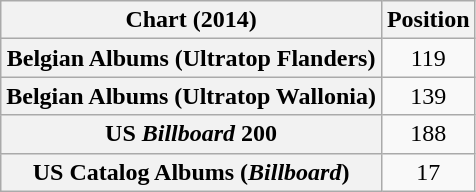<table class="wikitable sortable plainrowheaders" style="text-align:center">
<tr>
<th scope="col">Chart (2014)</th>
<th scope="col">Position</th>
</tr>
<tr>
<th scope="row">Belgian Albums (Ultratop Flanders)</th>
<td>119</td>
</tr>
<tr>
<th scope="row">Belgian Albums (Ultratop Wallonia)</th>
<td>139</td>
</tr>
<tr>
<th scope="row">US <em>Billboard</em> 200</th>
<td>188</td>
</tr>
<tr>
<th scope="row">US Catalog Albums (<em>Billboard</em>)</th>
<td>17</td>
</tr>
</table>
